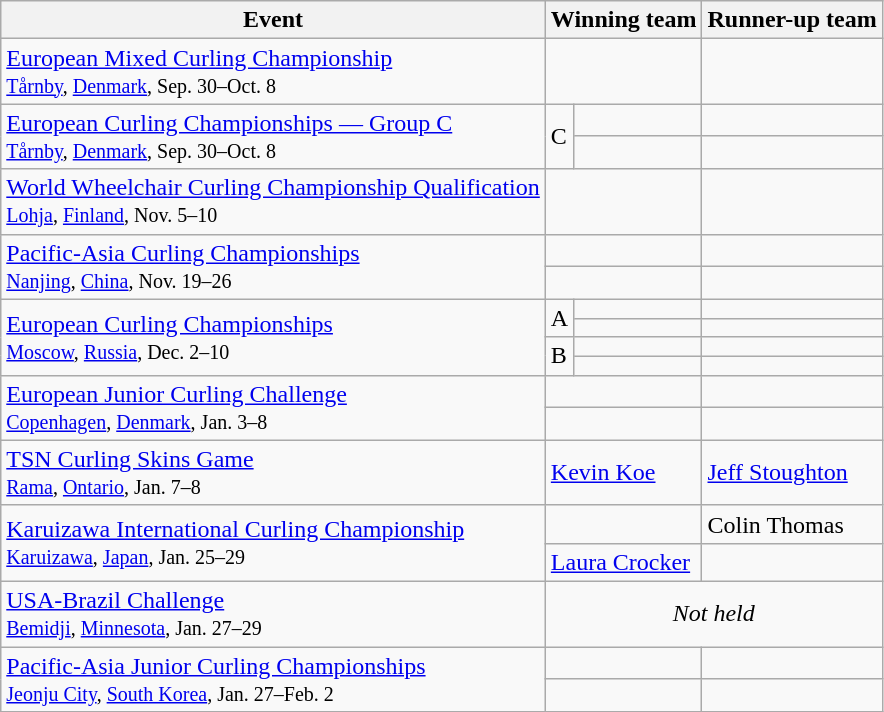<table class="wikitable">
<tr>
<th>Event</th>
<th colspan=2>Winning team</th>
<th>Runner-up team</th>
</tr>
<tr>
<td><a href='#'>European Mixed Curling Championship</a> <br> <small><a href='#'>Tårnby</a>, <a href='#'>Denmark</a>, Sep. 30–Oct. 8</small></td>
<td colspan=2></td>
<td></td>
</tr>
<tr>
<td rowspan=2><a href='#'>European Curling Championships — Group C</a> <br> <small><a href='#'>Tårnby</a>, <a href='#'>Denmark</a>, Sep. 30–Oct. 8</small></td>
<td rowspan=2 width=5>C</td>
<td></td>
<td></td>
</tr>
<tr>
<td></td>
<td></td>
</tr>
<tr>
<td><a href='#'>World Wheelchair Curling Championship Qualification</a> <br> <small><a href='#'>Lohja</a>, <a href='#'>Finland</a>, Nov. 5–10</small></td>
<td colspan=2></td>
<td></td>
</tr>
<tr>
<td rowspan=2><a href='#'>Pacific-Asia Curling Championships</a> <br> <small><a href='#'>Nanjing</a>, <a href='#'>China</a>, Nov. 19–26</small></td>
<td colspan=2></td>
<td></td>
</tr>
<tr>
<td colspan=2></td>
<td></td>
</tr>
<tr>
<td rowspan=4><a href='#'>European Curling Championships</a> <br> <small><a href='#'>Moscow</a>, <a href='#'>Russia</a>, Dec. 2–10</small></td>
<td rowspan=2 width=5>A</td>
<td></td>
<td></td>
</tr>
<tr>
<td></td>
<td></td>
</tr>
<tr>
<td rowspan=2>B</td>
<td></td>
<td></td>
</tr>
<tr>
<td></td>
<td></td>
</tr>
<tr>
<td rowspan=2><a href='#'>European Junior Curling Challenge</a> <br> <small><a href='#'>Copenhagen</a>, <a href='#'>Denmark</a>, Jan. 3–8</small></td>
<td colspan=2></td>
<td></td>
</tr>
<tr>
<td colspan=2></td>
<td></td>
</tr>
<tr>
<td><a href='#'>TSN Curling Skins Game</a> <br> <small><a href='#'>Rama</a>, <a href='#'>Ontario</a>, Jan. 7–8</small></td>
<td colspan=2> <a href='#'>Kevin Koe</a></td>
<td> <a href='#'>Jeff Stoughton</a></td>
</tr>
<tr>
<td rowspan=2><a href='#'>Karuizawa International Curling Championship</a> <br> <small><a href='#'>Karuizawa</a>, <a href='#'>Japan</a>, Jan. 25–29</small></td>
<td colspan=2></td>
<td> Colin Thomas</td>
</tr>
<tr>
<td colspan=2> <a href='#'>Laura Crocker</a></td>
<td></td>
</tr>
<tr>
<td><a href='#'>USA-Brazil Challenge</a> <br> <small><a href='#'>Bemidji</a>, <a href='#'>Minnesota</a>, Jan. 27–29</small></td>
<td colspan=3 align=center><em>Not held</em></td>
</tr>
<tr>
<td rowspan=2><a href='#'>Pacific-Asia Junior Curling Championships</a> <br> <small><a href='#'>Jeonju City</a>, <a href='#'>South Korea</a>, Jan. 27–Feb. 2</small></td>
<td colspan=2></td>
<td></td>
</tr>
<tr>
<td colspan=2></td>
<td></td>
</tr>
</table>
